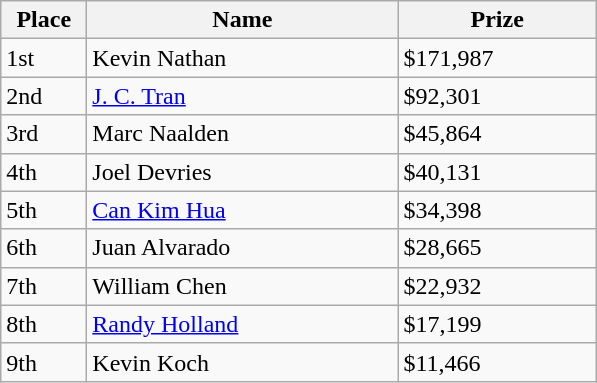<table class="wikitable">
<tr>
<th width="50">Place</th>
<th width="200">Name</th>
<th width="125">Prize</th>
</tr>
<tr>
<td>1st</td>
<td>Kevin Nathan</td>
<td>$171,987</td>
</tr>
<tr>
<td>2nd</td>
<td><a href='#'>J. C. Tran</a></td>
<td>$92,301</td>
</tr>
<tr>
<td>3rd</td>
<td>Marc Naalden</td>
<td>$45,864</td>
</tr>
<tr>
<td>4th</td>
<td>Joel Devries</td>
<td>$40,131</td>
</tr>
<tr>
<td>5th</td>
<td><a href='#'>Can Kim Hua</a></td>
<td>$34,398</td>
</tr>
<tr>
<td>6th</td>
<td>Juan Alvarado</td>
<td>$28,665</td>
</tr>
<tr>
<td>7th</td>
<td>William Chen</td>
<td>$22,932</td>
</tr>
<tr>
<td>8th</td>
<td><a href='#'>Randy Holland</a></td>
<td>$17,199</td>
</tr>
<tr>
<td>9th</td>
<td>Kevin Koch</td>
<td>$11,466</td>
</tr>
</table>
